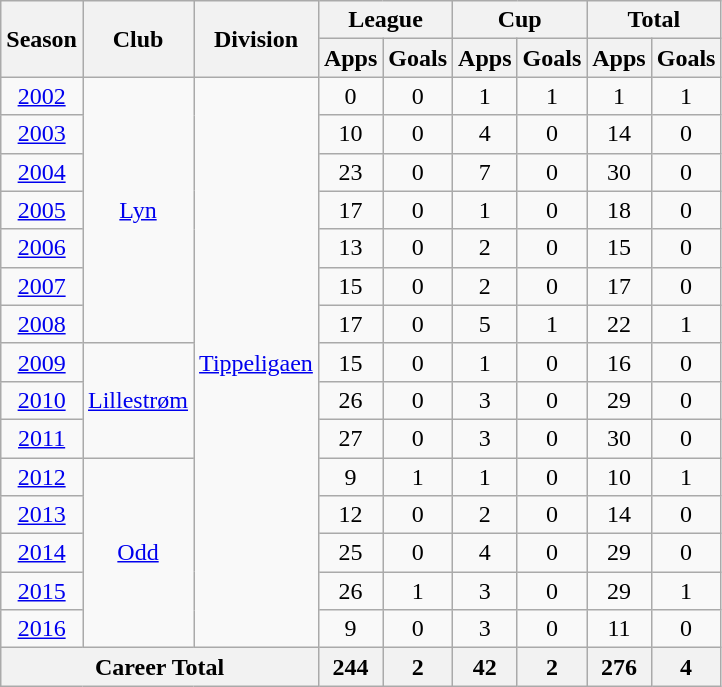<table class="wikitable" style="text-align: center;">
<tr>
<th rowspan="2">Season</th>
<th rowspan="2">Club</th>
<th rowspan="2">Division</th>
<th colspan="2">League</th>
<th colspan="2">Cup</th>
<th colspan="2">Total</th>
</tr>
<tr>
<th>Apps</th>
<th>Goals</th>
<th>Apps</th>
<th>Goals</th>
<th>Apps</th>
<th>Goals</th>
</tr>
<tr>
<td><a href='#'>2002</a></td>
<td rowspan="7" valign="center"><a href='#'>Lyn</a></td>
<td rowspan="15" valign="center"><a href='#'>Tippeligaen</a></td>
<td>0</td>
<td>0</td>
<td>1</td>
<td>1</td>
<td>1</td>
<td>1</td>
</tr>
<tr>
<td><a href='#'>2003</a></td>
<td>10</td>
<td>0</td>
<td>4</td>
<td>0</td>
<td>14</td>
<td>0</td>
</tr>
<tr>
<td><a href='#'>2004</a></td>
<td>23</td>
<td>0</td>
<td>7</td>
<td>0</td>
<td>30</td>
<td>0</td>
</tr>
<tr>
<td><a href='#'>2005</a></td>
<td>17</td>
<td>0</td>
<td>1</td>
<td>0</td>
<td>18</td>
<td>0</td>
</tr>
<tr>
<td><a href='#'>2006</a></td>
<td>13</td>
<td>0</td>
<td>2</td>
<td>0</td>
<td>15</td>
<td>0</td>
</tr>
<tr>
<td><a href='#'>2007</a></td>
<td>15</td>
<td>0</td>
<td>2</td>
<td>0</td>
<td>17</td>
<td>0</td>
</tr>
<tr>
<td><a href='#'>2008</a></td>
<td>17</td>
<td>0</td>
<td>5</td>
<td>1</td>
<td>22</td>
<td>1</td>
</tr>
<tr>
<td><a href='#'>2009</a></td>
<td rowspan="3" valign="center"><a href='#'>Lillestrøm</a></td>
<td>15</td>
<td>0</td>
<td>1</td>
<td>0</td>
<td>16</td>
<td>0</td>
</tr>
<tr>
<td><a href='#'>2010</a></td>
<td>26</td>
<td>0</td>
<td>3</td>
<td>0</td>
<td>29</td>
<td>0</td>
</tr>
<tr>
<td><a href='#'>2011</a></td>
<td>27</td>
<td>0</td>
<td>3</td>
<td>0</td>
<td>30</td>
<td>0</td>
</tr>
<tr>
<td><a href='#'>2012</a></td>
<td rowspan="5" valign="center"><a href='#'>Odd</a></td>
<td>9</td>
<td>1</td>
<td>1</td>
<td>0</td>
<td>10</td>
<td>1</td>
</tr>
<tr>
<td><a href='#'>2013</a></td>
<td>12</td>
<td>0</td>
<td>2</td>
<td>0</td>
<td>14</td>
<td>0</td>
</tr>
<tr>
<td><a href='#'>2014</a></td>
<td>25</td>
<td>0</td>
<td>4</td>
<td>0</td>
<td>29</td>
<td>0</td>
</tr>
<tr>
<td><a href='#'>2015</a></td>
<td>26</td>
<td>1</td>
<td>3</td>
<td>0</td>
<td>29</td>
<td>1</td>
</tr>
<tr>
<td><a href='#'>2016</a></td>
<td>9</td>
<td>0</td>
<td>3</td>
<td>0</td>
<td>11</td>
<td>0</td>
</tr>
<tr>
<th colspan="3">Career Total</th>
<th>244</th>
<th>2</th>
<th>42</th>
<th>2</th>
<th>276</th>
<th>4</th>
</tr>
</table>
